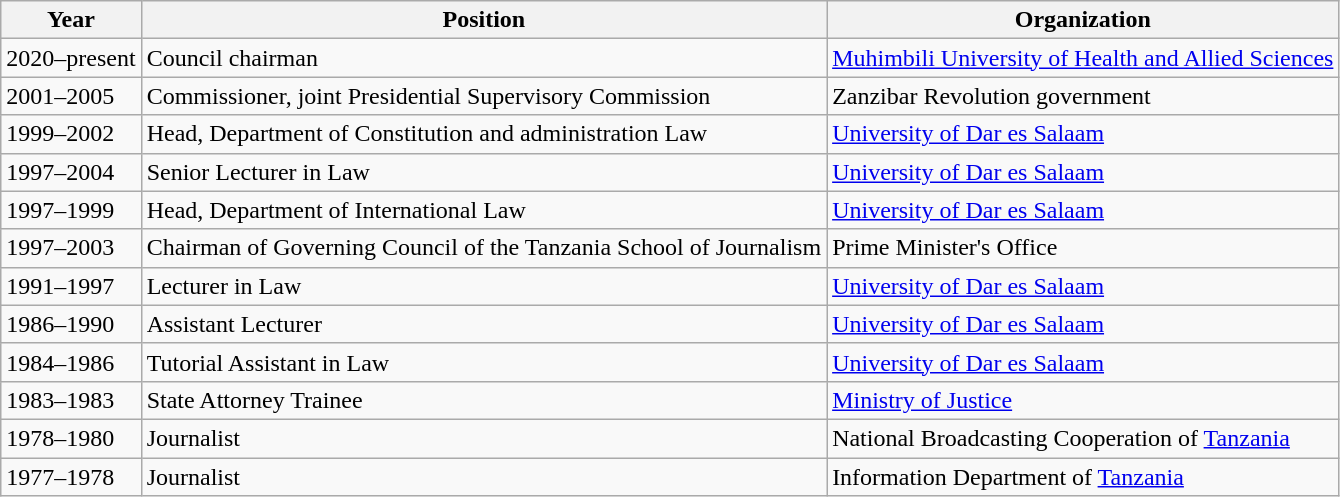<table class="wikitable sortable">
<tr>
<th>Year</th>
<th>Position</th>
<th>Organization</th>
</tr>
<tr>
<td>2020–present</td>
<td>Council chairman</td>
<td><a href='#'>Muhimbili University of Health and Allied Sciences</a></td>
</tr>
<tr>
<td>2001–2005</td>
<td>Commissioner, joint Presidential Supervisory Commission</td>
<td>Zanzibar Revolution government</td>
</tr>
<tr>
<td>1999–2002</td>
<td>Head, Department of Constitution and administration Law</td>
<td><a href='#'>University of Dar es Salaam</a></td>
</tr>
<tr>
<td>1997–2004</td>
<td>Senior Lecturer in Law</td>
<td><a href='#'>University of Dar es Salaam</a></td>
</tr>
<tr>
<td>1997–1999</td>
<td>Head, Department of International Law</td>
<td><a href='#'>University of Dar es Salaam</a></td>
</tr>
<tr>
<td>1997–2003</td>
<td>Chairman of Governing Council of the Tanzania School of Journalism</td>
<td>Prime Minister's Office</td>
</tr>
<tr>
<td>1991–1997</td>
<td>Lecturer in Law</td>
<td><a href='#'>University of Dar es Salaam</a></td>
</tr>
<tr>
<td>1986–1990</td>
<td>Assistant Lecturer</td>
<td><a href='#'>University of Dar es Salaam</a></td>
</tr>
<tr>
<td>1984–1986</td>
<td>Tutorial Assistant in Law</td>
<td><a href='#'>University of Dar es Salaam</a></td>
</tr>
<tr>
<td>1983–1983</td>
<td>State Attorney Trainee</td>
<td><a href='#'>Ministry of Justice</a></td>
</tr>
<tr>
<td>1978–1980</td>
<td>Journalist</td>
<td>National Broadcasting Cooperation of <a href='#'>Tanzania</a></td>
</tr>
<tr>
<td>1977–1978</td>
<td>Journalist</td>
<td>Information Department of <a href='#'>Tanzania</a></td>
</tr>
</table>
